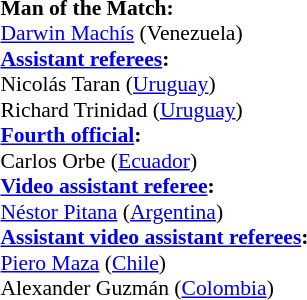<table width=50% style="font-size:90%">
<tr>
<td><br><strong>Man of the Match:</strong>
<br><a href='#'>Darwin Machís</a> (Venezuela)<br><strong><a href='#'>Assistant referees</a>:</strong>
<br>Nicolás Taran (<a href='#'>Uruguay</a>)
<br>Richard Trinidad (<a href='#'>Uruguay</a>)
<br><strong><a href='#'>Fourth official</a>:</strong>
<br>Carlos Orbe (<a href='#'>Ecuador</a>)
<br><strong><a href='#'>Video assistant referee</a>:</strong>
<br><a href='#'>Néstor Pitana</a> (<a href='#'>Argentina</a>)
<br><strong><a href='#'>Assistant video assistant referees</a>:</strong>
<br><a href='#'>Piero Maza</a> (<a href='#'>Chile</a>)
<br>Alexander Guzmán (<a href='#'>Colombia</a>)</td>
</tr>
</table>
